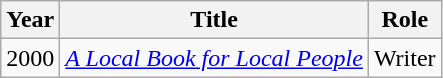<table class="wikitable sortable">
<tr>
<th>Year</th>
<th>Title</th>
<th>Role</th>
</tr>
<tr>
<td>2000</td>
<td><em><a href='#'>A Local Book for Local People</a></em></td>
<td>Writer</td>
</tr>
</table>
